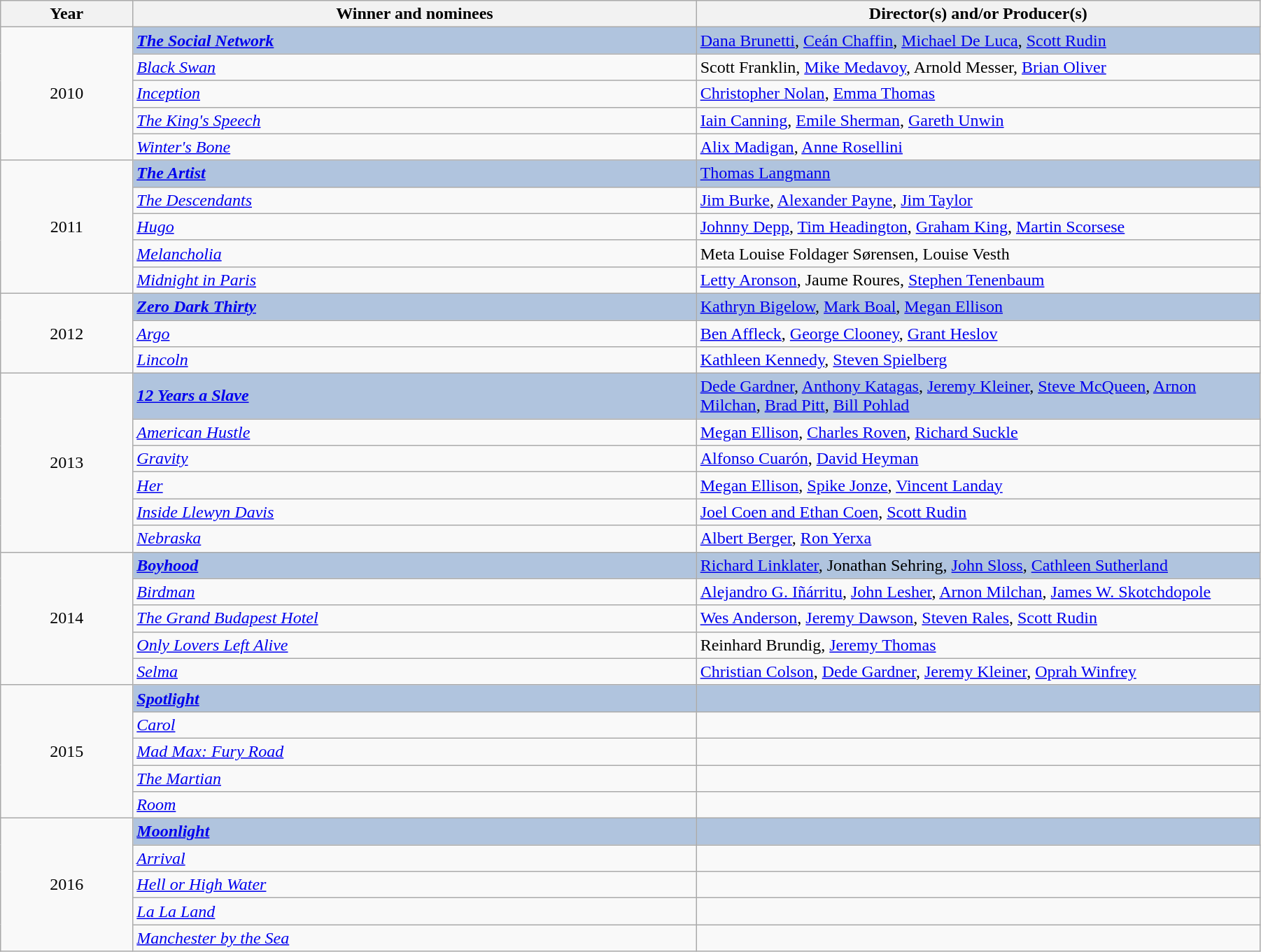<table class="wikitable" width="95%" cellpadding="5">
<tr>
<th width="100"><strong>Year</strong></th>
<th width="450"><strong>Winner and nominees</strong></th>
<th width="450"><strong>Director(s) and/or Producer(s)</strong></th>
</tr>
<tr>
<td rowspan="5" style="text-align:center;">2010</td>
<td style="background:#B0C4DE;"><strong><em><a href='#'>The Social Network</a></em></strong></td>
<td style="background:#B0C4DE;"><a href='#'>Dana Brunetti</a>, <a href='#'>Ceán Chaffin</a>, <a href='#'>Michael De Luca</a>, <a href='#'>Scott Rudin</a></td>
</tr>
<tr>
<td><em><a href='#'>Black Swan</a></em></td>
<td>Scott Franklin, <a href='#'>Mike Medavoy</a>, Arnold Messer, <a href='#'>Brian Oliver</a></td>
</tr>
<tr>
<td><em><a href='#'>Inception</a></em></td>
<td><a href='#'>Christopher Nolan</a>, <a href='#'>Emma Thomas</a></td>
</tr>
<tr>
<td><em><a href='#'>The King's Speech</a></em></td>
<td><a href='#'>Iain Canning</a>, <a href='#'>Emile Sherman</a>, <a href='#'>Gareth Unwin</a></td>
</tr>
<tr>
<td><em><a href='#'>Winter's Bone</a></em></td>
<td><a href='#'>Alix Madigan</a>, <a href='#'>Anne Rosellini</a></td>
</tr>
<tr>
<td rowspan="5" style="text-align:center;">2011</td>
<td style="background:#B0C4DE;"><strong><em><a href='#'>The Artist</a></em></strong></td>
<td style="background:#B0C4DE;"><a href='#'>Thomas Langmann</a></td>
</tr>
<tr>
<td><em><a href='#'>The Descendants</a></em></td>
<td><a href='#'>Jim Burke</a>, <a href='#'>Alexander Payne</a>, <a href='#'>Jim Taylor</a></td>
</tr>
<tr>
<td><em><a href='#'>Hugo</a></em></td>
<td><a href='#'>Johnny Depp</a>, <a href='#'>Tim Headington</a>, <a href='#'>Graham King</a>, <a href='#'>Martin Scorsese</a></td>
</tr>
<tr>
<td><em><a href='#'>Melancholia</a></em></td>
<td>Meta Louise Foldager Sørensen, Louise Vesth</td>
</tr>
<tr>
<td><em><a href='#'>Midnight in Paris</a></em></td>
<td><a href='#'>Letty Aronson</a>, Jaume Roures, <a href='#'>Stephen Tenenbaum</a></td>
</tr>
<tr>
<td rowspan="3" style="text-align:center;">2012</td>
<td style="background:#B0C4DE;"><strong><em><a href='#'>Zero Dark Thirty</a></em></strong></td>
<td style="background:#B0C4DE;"><a href='#'>Kathryn Bigelow</a>, <a href='#'>Mark Boal</a>, <a href='#'>Megan Ellison</a></td>
</tr>
<tr>
<td><em><a href='#'>Argo</a></em></td>
<td><a href='#'>Ben Affleck</a>, <a href='#'>George Clooney</a>, <a href='#'>Grant Heslov</a></td>
</tr>
<tr>
<td><em><a href='#'>Lincoln</a></em></td>
<td><a href='#'>Kathleen Kennedy</a>, <a href='#'>Steven Spielberg</a></td>
</tr>
<tr>
<td rowspan="6" style="text-align:center;">2013</td>
<td style="background:#B0C4DE;"><strong><em><a href='#'>12 Years a Slave</a></em></strong></td>
<td style="background:#B0C4DE;"><a href='#'>Dede Gardner</a>, <a href='#'>Anthony Katagas</a>, <a href='#'>Jeremy Kleiner</a>, <a href='#'>Steve McQueen</a>, <a href='#'>Arnon Milchan</a>, <a href='#'>Brad Pitt</a>, <a href='#'>Bill Pohlad</a></td>
</tr>
<tr>
<td><em><a href='#'>American Hustle</a></em></td>
<td><a href='#'>Megan Ellison</a>, <a href='#'>Charles Roven</a>, <a href='#'>Richard Suckle</a></td>
</tr>
<tr>
<td><em><a href='#'>Gravity</a></em></td>
<td><a href='#'>Alfonso Cuarón</a>, <a href='#'>David Heyman</a></td>
</tr>
<tr>
<td><em><a href='#'>Her</a></em></td>
<td><a href='#'>Megan Ellison</a>, <a href='#'>Spike Jonze</a>, <a href='#'>Vincent Landay</a></td>
</tr>
<tr>
<td><em><a href='#'>Inside Llewyn Davis</a></em></td>
<td><a href='#'>Joel Coen and Ethan Coen</a>, <a href='#'>Scott Rudin</a></td>
</tr>
<tr>
<td><em><a href='#'>Nebraska</a></em></td>
<td><a href='#'>Albert Berger</a>, <a href='#'>Ron Yerxa</a></td>
</tr>
<tr>
<td rowspan="5" style="text-align:center;">2014</td>
<td style="background:#B0C4DE;"><strong><em><a href='#'>Boyhood</a></em></strong></td>
<td style="background:#B0C4DE;"><a href='#'>Richard Linklater</a>, Jonathan Sehring, <a href='#'>John Sloss</a>, <a href='#'>Cathleen Sutherland</a></td>
</tr>
<tr>
<td><em><a href='#'>Birdman</a></em></td>
<td><a href='#'>Alejandro G. Iñárritu</a>, <a href='#'>John Lesher</a>, <a href='#'>Arnon Milchan</a>, <a href='#'>James W. Skotchdopole</a></td>
</tr>
<tr>
<td><em><a href='#'>The Grand Budapest Hotel</a></em></td>
<td><a href='#'>Wes Anderson</a>, <a href='#'>Jeremy Dawson</a>, <a href='#'>Steven Rales</a>, <a href='#'>Scott Rudin</a></td>
</tr>
<tr>
<td><em><a href='#'>Only Lovers Left Alive</a></em></td>
<td>Reinhard Brundig, <a href='#'>Jeremy Thomas</a></td>
</tr>
<tr>
<td><em><a href='#'>Selma</a></em></td>
<td><a href='#'>Christian Colson</a>, <a href='#'>Dede Gardner</a>, <a href='#'>Jeremy Kleiner</a>, <a href='#'>Oprah Winfrey</a></td>
</tr>
<tr>
<td rowspan="5" style="text-align:center;">2015</td>
<td style="background:#B0C4DE;"><strong><em><a href='#'>Spotlight</a></em></strong></td>
<td style="background:#B0C4DE;"></td>
</tr>
<tr>
<td><em><a href='#'>Carol</a></em></td>
<td></td>
</tr>
<tr>
<td><em><a href='#'>Mad Max: Fury Road</a></em></td>
<td></td>
</tr>
<tr>
<td><em><a href='#'>The Martian</a></em></td>
<td></td>
</tr>
<tr>
<td><em><a href='#'>Room</a></em></td>
<td></td>
</tr>
<tr>
<td rowspan="5" style="text-align:center;">2016</td>
<td style="background:#B0C4DE;"><strong><em><a href='#'>Moonlight</a></em></strong></td>
<td style="background:#B0C4DE;"></td>
</tr>
<tr>
<td><em><a href='#'>Arrival</a></em></td>
<td></td>
</tr>
<tr>
<td><em><a href='#'>Hell or High Water</a></em></td>
<td></td>
</tr>
<tr>
<td><em><a href='#'>La La Land</a></em></td>
<td></td>
</tr>
<tr>
<td><em><a href='#'>Manchester by the Sea</a></em></td>
<td></td>
</tr>
</table>
